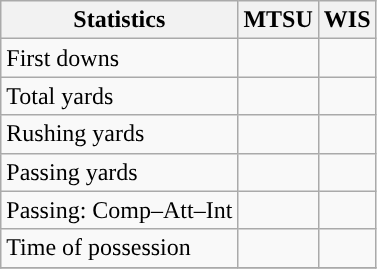<table class="wikitable" style="float: left;">
<tr>
<th>Statistics</th>
<th>MTSU</th>
<th>WIS</th>
</tr>
<tr>
<td>First downs</td>
<td></td>
<td></td>
</tr>
<tr>
<td>Total yards</td>
<td></td>
<td></td>
</tr>
<tr>
<td>Rushing yards</td>
<td></td>
<td></td>
</tr>
<tr>
<td>Passing yards</td>
<td></td>
<td></td>
</tr>
<tr>
<td>Passing: Comp–Att–Int</td>
<td></td>
<td></td>
</tr>
<tr>
<td>Time of possession</td>
<td></td>
<td></td>
</tr>
<tr>
</tr>
</table>
